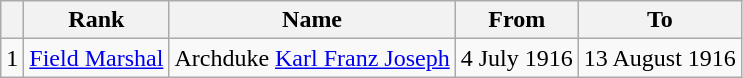<table class=wikitable>
<tr>
<th></th>
<th>Rank</th>
<th>Name</th>
<th>From</th>
<th>To</th>
</tr>
<tr>
<td>1</td>
<td><a href='#'>Field Marshal</a></td>
<td>Archduke <a href='#'>Karl Franz Joseph</a></td>
<td>4 July 1916</td>
<td>13 August 1916</td>
</tr>
</table>
